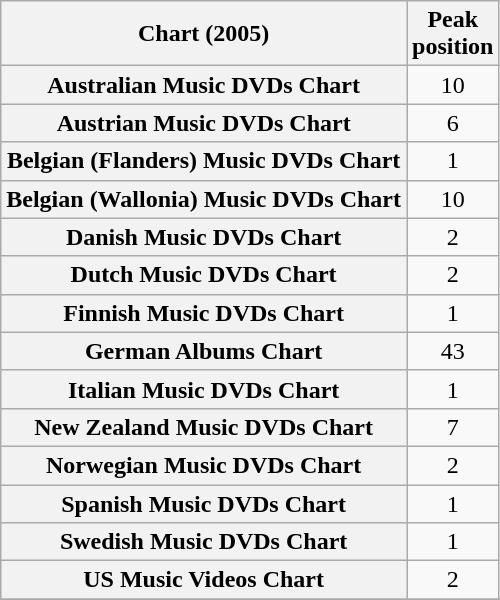<table class="wikitable plainrowheaders sortable" style="text-align:center;" border="1">
<tr>
<th scope="col">Chart (2005)</th>
<th scope="col">Peak<br>position</th>
</tr>
<tr>
<th scope="row">Australian Music DVDs Chart</th>
<td>10</td>
</tr>
<tr>
<th scope="row">Austrian Music DVDs Chart</th>
<td>6</td>
</tr>
<tr>
<th scope="row">Belgian (Flanders) Music DVDs Chart</th>
<td>1</td>
</tr>
<tr>
<th scope="row">Belgian (Wallonia) Music DVDs Chart</th>
<td>10</td>
</tr>
<tr>
<th scope="row">Danish Music DVDs Chart</th>
<td>2</td>
</tr>
<tr>
<th scope="row">Dutch Music DVDs Chart</th>
<td>2</td>
</tr>
<tr>
<th scope="row">Finnish Music DVDs Chart</th>
<td>1</td>
</tr>
<tr>
<th scope="row">German Albums Chart</th>
<td>43</td>
</tr>
<tr>
<th scope="row">Italian Music DVDs Chart</th>
<td>1</td>
</tr>
<tr>
<th scope="row">New Zealand Music DVDs Chart</th>
<td>7</td>
</tr>
<tr>
<th scope="row">Norwegian Music DVDs Chart</th>
<td>2</td>
</tr>
<tr>
<th scope="row">Spanish Music DVDs Chart</th>
<td>1</td>
</tr>
<tr>
<th scope="row">Swedish Music DVDs Chart</th>
<td>1</td>
</tr>
<tr>
<th scope="row">US Music Videos Chart</th>
<td>2</td>
</tr>
<tr>
</tr>
</table>
